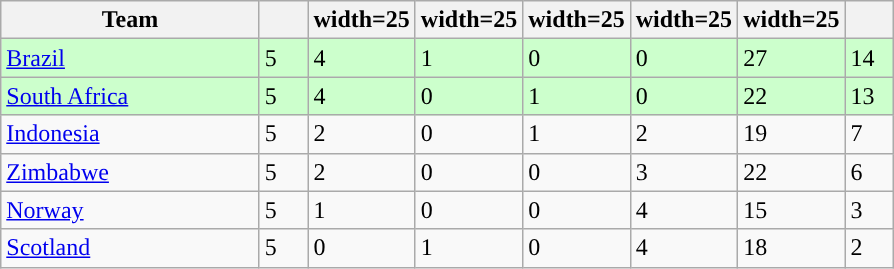<table class="wikitable sortable" style="text-align: left;">
<tr>
<th width=165>Team</th>
<th width=25></th>
<th>width=25</th>
<th>width=25</th>
<th>width=25</th>
<th>width=25</th>
<th>width=25</th>
<th width=25></th>
</tr>
<tr style="background:#cfc">
<td> <a href='#'>Brazil</a></td>
<td>5</td>
<td>4</td>
<td>1</td>
<td>0</td>
<td>0</td>
<td>27</td>
<td>14</td>
</tr>
<tr style="background:#cfc">
<td> <a href='#'>South Africa</a></td>
<td>5</td>
<td>4</td>
<td>0</td>
<td>1</td>
<td>0</td>
<td>22</td>
<td>13</td>
</tr>
<tr>
<td> <a href='#'>Indonesia</a></td>
<td>5</td>
<td>2</td>
<td>0</td>
<td>1</td>
<td>2</td>
<td>19</td>
<td>7</td>
</tr>
<tr>
<td> <a href='#'>Zimbabwe</a></td>
<td>5</td>
<td>2</td>
<td>0</td>
<td>0</td>
<td>3</td>
<td>22</td>
<td>6</td>
</tr>
<tr>
<td> <a href='#'>Norway</a></td>
<td>5</td>
<td>1</td>
<td>0</td>
<td>0</td>
<td>4</td>
<td>15</td>
<td>3</td>
</tr>
<tr>
<td> <a href='#'>Scotland</a></td>
<td>5</td>
<td>0</td>
<td>1</td>
<td>0</td>
<td>4</td>
<td>18</td>
<td>2</td>
</tr>
</table>
